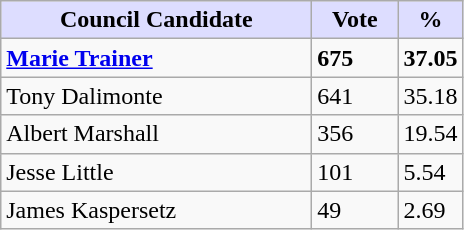<table class="wikitable">
<tr>
<th style="background:#ddf; width:200px;">Council Candidate</th>
<th style="background:#ddf; width:50px;">Vote</th>
<th style="background:#ddf; width:30px;">%</th>
</tr>
<tr>
<td><strong><a href='#'>Marie Trainer</a></strong></td>
<td><strong>675</strong></td>
<td><strong>37.05</strong></td>
</tr>
<tr>
<td>Tony Dalimonte</td>
<td>641</td>
<td>35.18</td>
</tr>
<tr>
<td>Albert Marshall</td>
<td>356</td>
<td>19.54</td>
</tr>
<tr>
<td>Jesse Little</td>
<td>101</td>
<td>5.54</td>
</tr>
<tr>
<td>James Kaspersetz</td>
<td>49</td>
<td>2.69</td>
</tr>
</table>
